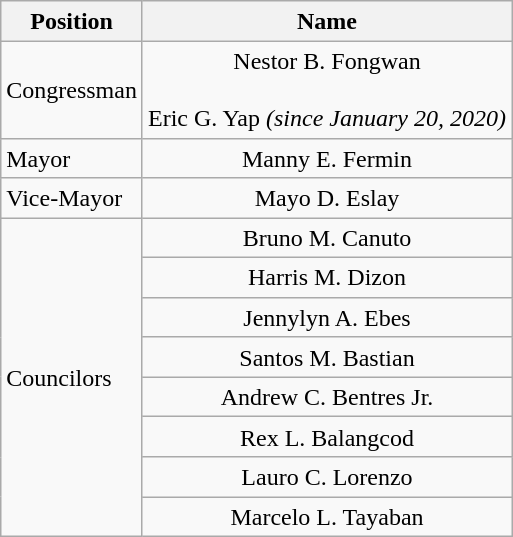<table class="wikitable" style="line-height:1.20em; font-size:100%;">
<tr>
<th>Position</th>
<th>Name</th>
</tr>
<tr>
<td>Congressman</td>
<td style="text-align:center;">Nestor B. Fongwan<br><br>Eric G. Yap <em>(since January 20, 2020)</em></td>
</tr>
<tr>
<td>Mayor</td>
<td style="text-align:center;">Manny E. Fermin</td>
</tr>
<tr>
<td>Vice-Mayor</td>
<td style="text-align:center;">Mayo D. Eslay</td>
</tr>
<tr>
<td rowspan=8>Councilors</td>
<td style="text-align:center;">Bruno M. Canuto</td>
</tr>
<tr>
<td style="text-align:center;">Harris M. Dizon</td>
</tr>
<tr>
<td style="text-align:center;">Jennylyn A. Ebes</td>
</tr>
<tr>
<td style="text-align:center;">Santos M. Bastian</td>
</tr>
<tr>
<td style="text-align:center;">Andrew C. Bentres Jr.</td>
</tr>
<tr>
<td style="text-align:center;">Rex L. Balangcod</td>
</tr>
<tr>
<td style="text-align:center;">Lauro C. Lorenzo</td>
</tr>
<tr>
<td style="text-align:center;">Marcelo L. Tayaban</td>
</tr>
</table>
